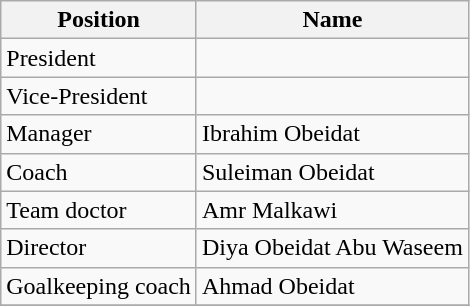<table class="wikitable">
<tr>
<th>Position</th>
<th>Name</th>
</tr>
<tr>
<td>President</td>
<td></td>
</tr>
<tr>
<td>Vice-President</td>
<td></td>
</tr>
<tr>
<td>Manager</td>
<td> Ibrahim Obeidat</td>
</tr>
<tr>
<td>Coach</td>
<td> Suleiman Obeidat</td>
</tr>
<tr>
<td>Team doctor</td>
<td> Amr Malkawi</td>
</tr>
<tr>
<td>Director</td>
<td> Diya Obeidat Abu Waseem</td>
</tr>
<tr>
<td>Goalkeeping coach</td>
<td> Ahmad Obeidat</td>
</tr>
<tr>
</tr>
</table>
